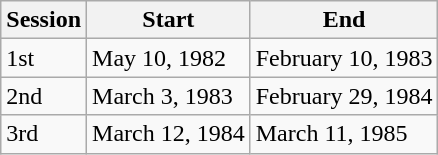<table class="wikitable">
<tr>
<th>Session</th>
<th>Start</th>
<th>End</th>
</tr>
<tr>
<td>1st</td>
<td>May 10, 1982</td>
<td>February 10, 1983</td>
</tr>
<tr>
<td>2nd</td>
<td>March 3, 1983</td>
<td>February 29, 1984</td>
</tr>
<tr>
<td>3rd</td>
<td>March 12, 1984</td>
<td>March 11, 1985</td>
</tr>
</table>
